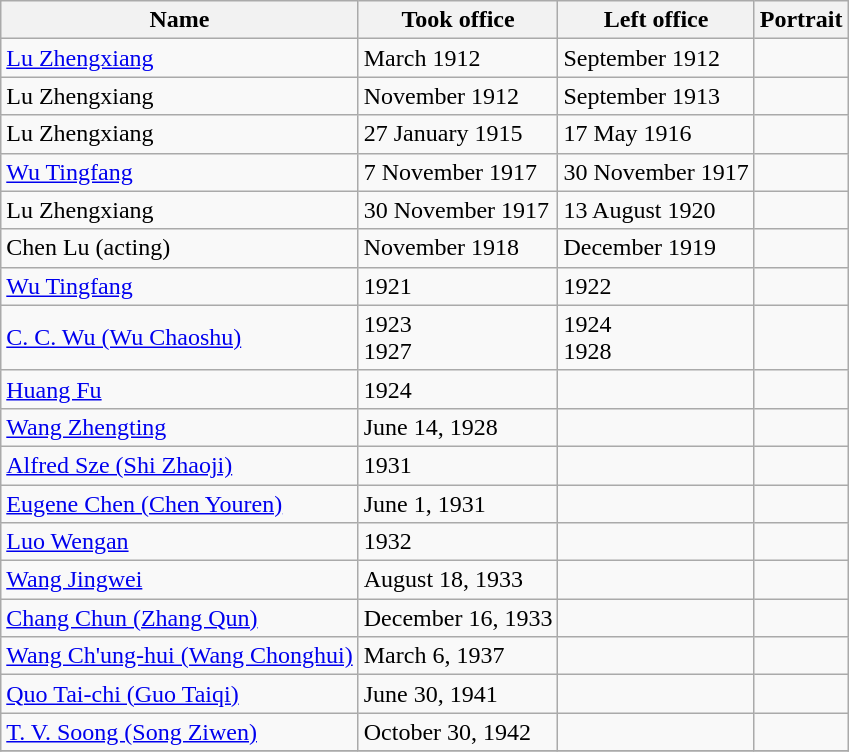<table class="wikitable">
<tr>
<th>Name</th>
<th>Took office</th>
<th>Left office</th>
<th>Portrait</th>
</tr>
<tr>
<td><a href='#'>Lu Zhengxiang</a></td>
<td>March 1912</td>
<td>September 1912</td>
<td></td>
</tr>
<tr>
<td>Lu Zhengxiang</td>
<td>November 1912</td>
<td>September 1913</td>
<td></td>
</tr>
<tr>
<td>Lu Zhengxiang</td>
<td>27 January 1915</td>
<td>17 May 1916</td>
<td></td>
</tr>
<tr>
<td><a href='#'>Wu Tingfang</a></td>
<td>7 November 1917</td>
<td>30 November 1917</td>
<td></td>
</tr>
<tr>
<td>Lu Zhengxiang</td>
<td>30 November 1917</td>
<td>13 August 1920</td>
<td></td>
</tr>
<tr>
<td>Chen Lu (acting)</td>
<td>November 1918</td>
<td>December 1919</td>
<td></td>
</tr>
<tr>
<td><a href='#'>Wu Tingfang</a></td>
<td>1921</td>
<td>1922</td>
<td></td>
</tr>
<tr>
<td><a href='#'>C. C. Wu (Wu Chaoshu)</a></td>
<td>1923<br>1927</td>
<td>1924<br>1928</td>
<td></td>
</tr>
<tr>
<td><a href='#'>Huang Fu</a></td>
<td>1924</td>
<td></td>
<td></td>
</tr>
<tr>
<td><a href='#'>Wang Zhengting</a></td>
<td>June 14, 1928</td>
<td></td>
<td></td>
</tr>
<tr>
<td><a href='#'>Alfred Sze (Shi Zhaoji)</a></td>
<td>1931</td>
<td></td>
<td></td>
</tr>
<tr>
<td><a href='#'>Eugene Chen (Chen Youren)</a></td>
<td>June 1, 1931</td>
<td></td>
<td></td>
</tr>
<tr>
<td><a href='#'>Luo Wengan</a></td>
<td>1932</td>
<td></td>
<td></td>
</tr>
<tr>
<td><a href='#'>Wang Jingwei</a></td>
<td>August 18, 1933</td>
<td></td>
<td></td>
</tr>
<tr>
<td><a href='#'>Chang Chun (Zhang Qun)</a></td>
<td>December 16, 1933</td>
<td></td>
<td></td>
</tr>
<tr>
<td><a href='#'>Wang Ch'ung-hui (Wang Chonghui)</a></td>
<td>March 6, 1937</td>
<td></td>
<td></td>
</tr>
<tr>
<td><a href='#'>Quo Tai-chi (Guo Taiqi)</a></td>
<td>June 30, 1941</td>
<td></td>
<td></td>
</tr>
<tr>
<td><a href='#'>T. V. Soong (Song Ziwen)</a></td>
<td>October 30, 1942</td>
<td></td>
<td></td>
</tr>
<tr>
</tr>
</table>
